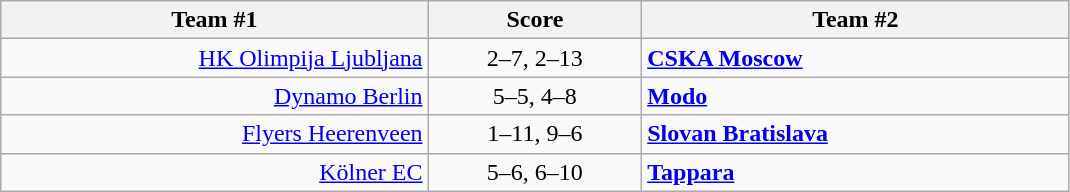<table class="wikitable" style="text-align: center;">
<tr>
<th width=22%>Team #1</th>
<th width=11%>Score</th>
<th width=22%>Team #2</th>
</tr>
<tr>
<td style="text-align: right;"><a href='#'>HK Olimpija Ljubljana</a> </td>
<td>2–7, 2–13</td>
<td style="text-align: left;"> <strong><a href='#'>CSKA Moscow</a></strong></td>
</tr>
<tr>
<td style="text-align: right;"><a href='#'>Dynamo Berlin</a> </td>
<td>5–5, 4–8</td>
<td style="text-align: left;"> <strong><a href='#'>Modo</a></strong></td>
</tr>
<tr>
<td style="text-align: right;"><a href='#'>Flyers Heerenveen</a> </td>
<td>1–11, 9–6</td>
<td style="text-align: left;"> <strong><a href='#'>Slovan Bratislava</a></strong></td>
</tr>
<tr>
<td style="text-align: right;"><a href='#'>Kölner EC</a> </td>
<td>5–6, 6–10</td>
<td style="text-align: left;"> <strong><a href='#'>Tappara</a></strong></td>
</tr>
</table>
